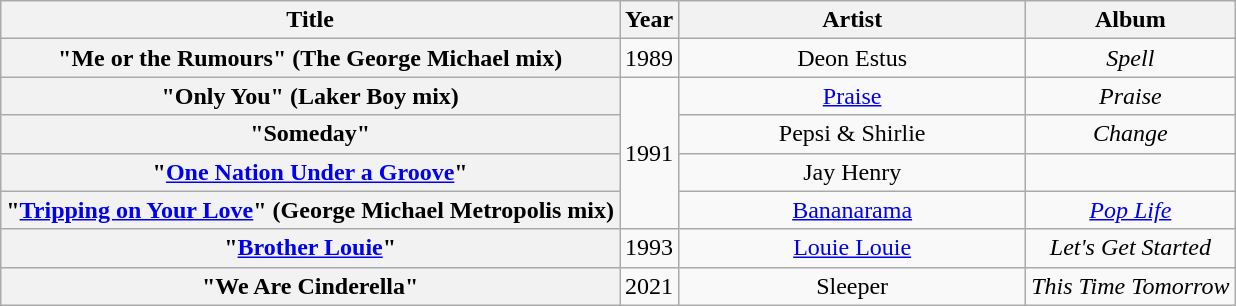<table class="wikitable plainrowheaders" style="text-align:center;">
<tr>
<th scope="col">Title</th>
<th scope="col">Year</th>
<th scope="col" style="width:14em;">Artist</th>
<th scope="col">Album</th>
</tr>
<tr>
<th scope="row">"Me or the Rumours" (The George Michael mix)</th>
<td>1989</td>
<td>Deon Estus</td>
<td><em>Spell</em></td>
</tr>
<tr>
<th scope="row">"Only You" (Laker Boy mix)</th>
<td rowspan="4">1991</td>
<td><a href='#'>Praise</a></td>
<td><em>Praise</em></td>
</tr>
<tr>
<th scope="row">"Someday"</th>
<td>Pepsi & Shirlie</td>
<td><em>Change</em></td>
</tr>
<tr>
<th scope="row">"<a href='#'>One Nation Under a Groove</a>"</th>
<td>Jay Henry</td>
<td></td>
</tr>
<tr>
<th scope="row">"<a href='#'>Tripping on Your Love</a>" (George Michael Metropolis mix)</th>
<td><a href='#'>Bananarama</a></td>
<td><em><a href='#'>Pop Life</a></em></td>
</tr>
<tr>
<th scope="row">"<a href='#'>Brother Louie</a>"</th>
<td>1993</td>
<td><a href='#'>Louie Louie</a></td>
<td><em>Let's Get Started</em></td>
</tr>
<tr>
<th scope="row">"We Are Cinderella"</th>
<td>2021</td>
<td>Sleeper</td>
<td><em>This Time Tomorrow</em></td>
</tr>
</table>
